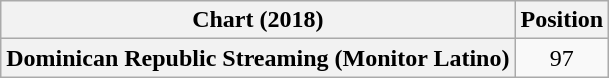<table class="wikitable plainrowheaders" style="text-align:center">
<tr>
<th scope="col">Chart (2018)</th>
<th scope="col">Position</th>
</tr>
<tr>
<th scope="row">Dominican Republic Streaming (Monitor Latino)</th>
<td>97</td>
</tr>
</table>
